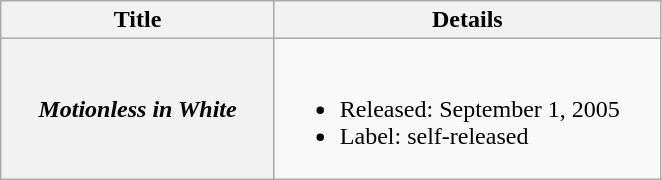<table class="wikitable plainrowheaders">
<tr>
<th style="width:175px;">Title</th>
<th style="width:250px;">Details</th>
</tr>
<tr>
<th scope="row"><em>Motionless in White</em></th>
<td><br><ul><li>Released: September 1, 2005</li><li>Label: self-released</li></ul></td>
</tr>
</table>
